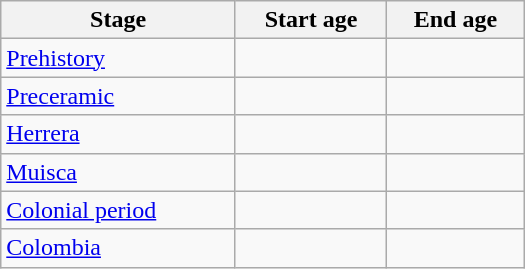<table class="wikitable sortable" align=right width=350px>
<tr>
<th scope="col">Stage</th>
<th scope="col">Start age</th>
<th scope="col">End age</th>
</tr>
<tr>
<td><a href='#'>Prehistory</a></td>
<td></td>
<td></td>
</tr>
<tr>
<td><a href='#'>Preceramic</a></td>
<td></td>
<td></td>
</tr>
<tr>
<td><a href='#'>Herrera</a></td>
<td></td>
<td></td>
</tr>
<tr>
<td><a href='#'>Muisca</a></td>
<td></td>
<td></td>
</tr>
<tr>
<td><a href='#'>Colonial period</a></td>
<td></td>
<td></td>
</tr>
<tr>
<td><a href='#'>Colombia</a></td>
<td></td>
<td></td>
</tr>
</table>
